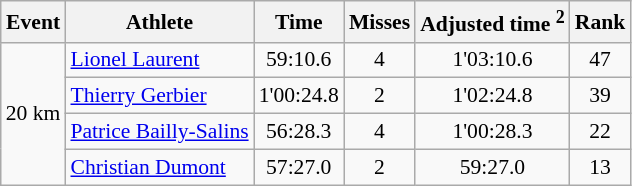<table class="wikitable" style="font-size:90%">
<tr>
<th>Event</th>
<th>Athlete</th>
<th>Time</th>
<th>Misses</th>
<th>Adjusted time <sup>2</sup></th>
<th>Rank</th>
</tr>
<tr>
<td rowspan="4">20 km</td>
<td><a href='#'>Lionel Laurent</a></td>
<td align="center">59:10.6</td>
<td align="center">4</td>
<td align="center">1'03:10.6</td>
<td align="center">47</td>
</tr>
<tr>
<td><a href='#'>Thierry Gerbier</a></td>
<td align="center">1'00:24.8</td>
<td align="center">2</td>
<td align="center">1'02:24.8</td>
<td align="center">39</td>
</tr>
<tr>
<td><a href='#'>Patrice Bailly-Salins</a></td>
<td align="center">56:28.3</td>
<td align="center">4</td>
<td align="center">1'00:28.3</td>
<td align="center">22</td>
</tr>
<tr>
<td><a href='#'>Christian Dumont</a></td>
<td align="center">57:27.0</td>
<td align="center">2</td>
<td align="center">59:27.0</td>
<td align="center">13</td>
</tr>
</table>
